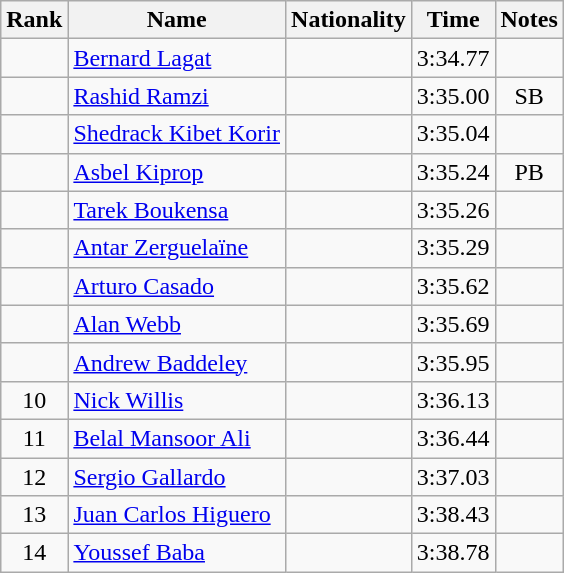<table class="wikitable sortable" style="text-align:center">
<tr>
<th>Rank</th>
<th>Name</th>
<th>Nationality</th>
<th>Time</th>
<th>Notes</th>
</tr>
<tr>
<td></td>
<td align=left><a href='#'>Bernard Lagat</a></td>
<td align=left></td>
<td>3:34.77</td>
<td></td>
</tr>
<tr>
<td></td>
<td align=left><a href='#'>Rashid Ramzi</a></td>
<td align=left></td>
<td>3:35.00</td>
<td>SB</td>
</tr>
<tr>
<td></td>
<td align=left><a href='#'>Shedrack Kibet Korir</a></td>
<td align=left></td>
<td>3:35.04</td>
<td></td>
</tr>
<tr>
<td></td>
<td align=left><a href='#'>Asbel Kiprop</a></td>
<td align=left></td>
<td>3:35.24</td>
<td>PB</td>
</tr>
<tr>
<td></td>
<td align=left><a href='#'>Tarek Boukensa</a></td>
<td align=left></td>
<td>3:35.26</td>
<td></td>
</tr>
<tr>
<td></td>
<td align=left><a href='#'>Antar Zerguelaïne</a></td>
<td align=left></td>
<td>3:35.29</td>
<td></td>
</tr>
<tr>
<td></td>
<td align=left><a href='#'>Arturo Casado</a></td>
<td align=left></td>
<td>3:35.62</td>
<td></td>
</tr>
<tr>
<td></td>
<td align=left><a href='#'>Alan Webb</a></td>
<td align=left></td>
<td>3:35.69</td>
<td></td>
</tr>
<tr>
<td></td>
<td align=left><a href='#'>Andrew Baddeley</a></td>
<td align=left></td>
<td>3:35.95</td>
<td></td>
</tr>
<tr>
<td>10</td>
<td align=left><a href='#'>Nick Willis</a></td>
<td align=left></td>
<td>3:36.13</td>
<td></td>
</tr>
<tr>
<td>11</td>
<td align=left><a href='#'>Belal Mansoor Ali</a></td>
<td align=left></td>
<td>3:36.44</td>
<td></td>
</tr>
<tr>
<td>12</td>
<td align=left><a href='#'>Sergio Gallardo</a></td>
<td align=left></td>
<td>3:37.03</td>
<td></td>
</tr>
<tr>
<td>13</td>
<td align=left><a href='#'>Juan Carlos Higuero</a></td>
<td align=left></td>
<td>3:38.43</td>
<td></td>
</tr>
<tr>
<td>14</td>
<td align=left><a href='#'>Youssef Baba</a></td>
<td align=left></td>
<td>3:38.78</td>
<td></td>
</tr>
</table>
